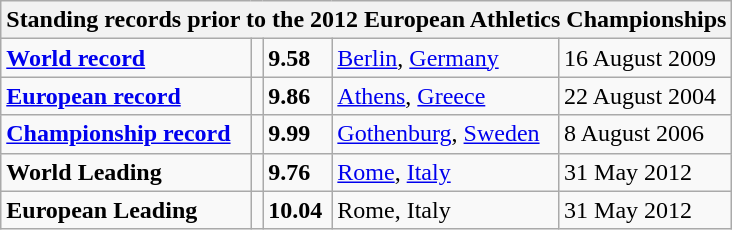<table class="wikitable">
<tr>
<th colspan="5">Standing records prior to the 2012 European Athletics Championships</th>
</tr>
<tr>
<td><strong><a href='#'>World record</a></strong></td>
<td></td>
<td><strong>9.58</strong></td>
<td><a href='#'>Berlin</a>, <a href='#'>Germany</a></td>
<td>16 August 2009</td>
</tr>
<tr>
<td><strong><a href='#'>European record</a></strong></td>
<td></td>
<td><strong>9.86</strong></td>
<td><a href='#'>Athens</a>, <a href='#'>Greece</a></td>
<td>22 August 2004</td>
</tr>
<tr>
<td><strong><a href='#'>Championship record</a></strong></td>
<td></td>
<td><strong>9.99</strong></td>
<td><a href='#'>Gothenburg</a>, <a href='#'>Sweden</a></td>
<td>8 August 2006</td>
</tr>
<tr>
<td><strong>World Leading</strong></td>
<td></td>
<td><strong>9.76</strong></td>
<td><a href='#'>Rome</a>, <a href='#'>Italy</a></td>
<td>31 May 2012</td>
</tr>
<tr>
<td><strong>European Leading</strong></td>
<td></td>
<td><strong>10.04</strong></td>
<td>Rome, Italy</td>
<td>31 May 2012</td>
</tr>
</table>
